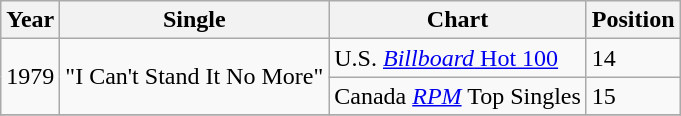<table class="wikitable">
<tr>
<th align="left">Year</th>
<th align="left">Single</th>
<th align="left">Chart</th>
<th align="left">Position</th>
</tr>
<tr>
<td rowspan="2">1979</td>
<td rowspan="2">"I Can't Stand It No More"</td>
<td align="left">U.S. <a href='#'><em>Billboard</em> Hot 100</a></td>
<td align="left">14</td>
</tr>
<tr>
<td align="left">Canada <em><a href='#'>RPM</a></em> Top Singles</td>
<td align="left">15</td>
</tr>
<tr>
</tr>
</table>
